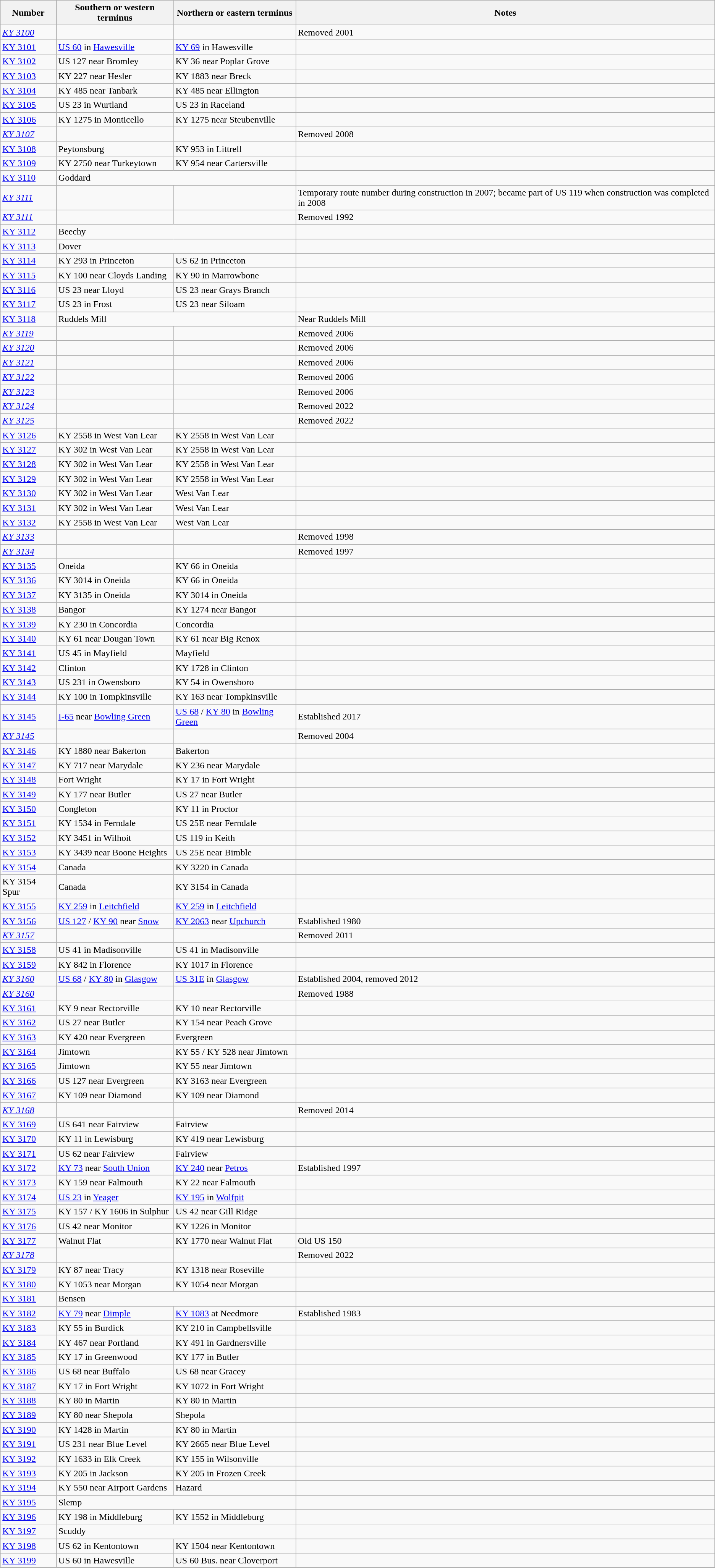<table class="wikitable sortable mw-collapsible">
<tr>
<th>Number</th>
<th>Southern or western terminus</th>
<th>Northern or eastern terminus</th>
<th>Notes</th>
</tr>
<tr>
<td><em> <a href='#'>KY 3100</a></em></td>
<td></td>
<td></td>
<td>Removed 2001</td>
</tr>
<tr>
<td> <a href='#'>KY 3101</a></td>
<td><a href='#'>US 60</a> in <a href='#'>Hawesville</a></td>
<td><a href='#'>KY 69</a> in Hawesville</td>
<td></td>
</tr>
<tr>
<td> <a href='#'>KY 3102</a></td>
<td>US 127 near Bromley</td>
<td>KY 36 near Poplar Grove</td>
<td></td>
</tr>
<tr>
<td> <a href='#'>KY 3103</a></td>
<td>KY 227 near Hesler</td>
<td>KY 1883 near Breck</td>
<td></td>
</tr>
<tr>
<td> <a href='#'>KY 3104</a></td>
<td>KY 485 near Tanbark</td>
<td>KY 485 near Ellington</td>
<td></td>
</tr>
<tr>
<td> <a href='#'>KY 3105</a></td>
<td>US 23 in Wurtland</td>
<td>US 23 in Raceland</td>
<td></td>
</tr>
<tr>
<td> <a href='#'>KY 3106</a></td>
<td>KY 1275 in Monticello</td>
<td>KY 1275 near Steubenville</td>
<td></td>
</tr>
<tr>
<td><em> <a href='#'>KY 3107</a></em></td>
<td></td>
<td></td>
<td>Removed 2008</td>
</tr>
<tr>
<td> <a href='#'>KY 3108</a></td>
<td>Peytonsburg</td>
<td>KY 953 in Littrell</td>
<td></td>
</tr>
<tr>
<td> <a href='#'>KY 3109</a></td>
<td>KY 2750 near Turkeytown</td>
<td>KY 954 near Cartersville</td>
<td></td>
</tr>
<tr>
<td> <a href='#'>KY 3110</a></td>
<td colspan="2">Goddard</td>
<td></td>
</tr>
<tr>
<td><em> <a href='#'>KY 3111</a></em></td>
<td></td>
<td></td>
<td>Temporary route number during construction in 2007; became part of US 119 when construction was completed in 2008</td>
</tr>
<tr>
<td><em> <a href='#'>KY 3111</a></em></td>
<td></td>
<td></td>
<td>Removed 1992</td>
</tr>
<tr>
<td> <a href='#'>KY 3112</a></td>
<td colspan="2">Beechy</td>
<td></td>
</tr>
<tr>
<td> <a href='#'>KY 3113</a></td>
<td colspan="2">Dover</td>
<td></td>
</tr>
<tr>
<td> <a href='#'>KY 3114</a></td>
<td>KY 293 in Princeton</td>
<td>US 62 in Princeton</td>
<td></td>
</tr>
<tr>
<td> <a href='#'>KY 3115</a></td>
<td>KY 100 near Cloyds Landing</td>
<td>KY 90 in Marrowbone</td>
<td></td>
</tr>
<tr>
<td> <a href='#'>KY 3116</a></td>
<td>US 23 near Lloyd</td>
<td>US 23 near Grays Branch</td>
<td></td>
</tr>
<tr>
<td> <a href='#'>KY 3117</a></td>
<td>US 23 in Frost</td>
<td>US 23 near Siloam</td>
<td></td>
</tr>
<tr>
<td> <a href='#'>KY 3118</a></td>
<td colspan="2">Ruddels Mill</td>
<td>Near Ruddels Mill</td>
</tr>
<tr>
<td><em> <a href='#'>KY 3119</a></em></td>
<td></td>
<td></td>
<td>Removed 2006</td>
</tr>
<tr>
<td><em> <a href='#'>KY 3120</a></em></td>
<td></td>
<td></td>
<td>Removed 2006</td>
</tr>
<tr>
<td><em> <a href='#'>KY 3121</a></em></td>
<td></td>
<td></td>
<td>Removed 2006</td>
</tr>
<tr>
<td><em> <a href='#'>KY 3122</a></em></td>
<td></td>
<td></td>
<td>Removed 2006</td>
</tr>
<tr>
<td><em> <a href='#'>KY 3123</a></em></td>
<td></td>
<td></td>
<td>Removed 2006</td>
</tr>
<tr>
<td><em> <a href='#'>KY 3124</a></em></td>
<td></td>
<td></td>
<td>Removed 2022</td>
</tr>
<tr>
<td><em> <a href='#'>KY 3125</a></em></td>
<td></td>
<td></td>
<td>Removed 2022</td>
</tr>
<tr>
<td> <a href='#'>KY 3126</a></td>
<td>KY 2558 in West Van Lear</td>
<td>KY 2558 in West Van Lear</td>
<td></td>
</tr>
<tr>
<td> <a href='#'>KY 3127</a></td>
<td>KY 302 in West Van Lear</td>
<td>KY 2558 in West Van Lear</td>
<td></td>
</tr>
<tr>
<td> <a href='#'>KY 3128</a></td>
<td>KY 302 in West Van Lear</td>
<td>KY 2558 in West Van Lear</td>
<td></td>
</tr>
<tr>
<td> <a href='#'>KY 3129</a></td>
<td>KY 302 in West Van Lear</td>
<td>KY 2558 in West Van Lear</td>
<td></td>
</tr>
<tr>
<td> <a href='#'>KY 3130</a></td>
<td>KY 302 in West Van Lear</td>
<td>West Van Lear</td>
<td></td>
</tr>
<tr>
<td> <a href='#'>KY 3131</a></td>
<td>KY 302 in West Van Lear</td>
<td>West Van Lear</td>
<td></td>
</tr>
<tr>
<td> <a href='#'>KY 3132</a></td>
<td>KY 2558 in West Van Lear</td>
<td>West Van Lear</td>
<td></td>
</tr>
<tr>
<td><em> <a href='#'>KY 3133</a></em></td>
<td></td>
<td></td>
<td>Removed 1998</td>
</tr>
<tr>
<td><em> <a href='#'>KY 3134</a></em></td>
<td></td>
<td></td>
<td>Removed 1997</td>
</tr>
<tr>
<td> <a href='#'>KY 3135</a></td>
<td>Oneida</td>
<td>KY 66 in Oneida</td>
<td></td>
</tr>
<tr>
<td> <a href='#'>KY 3136</a></td>
<td>KY 3014 in Oneida</td>
<td>KY 66 in Oneida</td>
<td></td>
</tr>
<tr>
<td> <a href='#'>KY 3137</a></td>
<td>KY 3135 in Oneida</td>
<td>KY 3014 in Oneida</td>
<td></td>
</tr>
<tr>
<td> <a href='#'>KY 3138</a></td>
<td>Bangor</td>
<td>KY 1274 near Bangor</td>
<td></td>
</tr>
<tr>
<td> <a href='#'>KY 3139</a></td>
<td>KY 230 in Concordia</td>
<td>Concordia</td>
<td></td>
</tr>
<tr>
<td> <a href='#'>KY 3140</a></td>
<td>KY 61 near Dougan Town</td>
<td>KY 61 near Big Renox</td>
<td></td>
</tr>
<tr>
<td> <a href='#'>KY 3141</a></td>
<td>US 45 in Mayfield</td>
<td>Mayfield</td>
<td></td>
</tr>
<tr>
<td> <a href='#'>KY 3142</a></td>
<td>Clinton</td>
<td>KY 1728 in Clinton</td>
<td></td>
</tr>
<tr>
<td> <a href='#'>KY 3143</a></td>
<td>US 231 in Owensboro</td>
<td>KY 54 in Owensboro</td>
<td></td>
</tr>
<tr>
<td> <a href='#'>KY 3144</a></td>
<td>KY 100 in Tompkinsville</td>
<td>KY 163 near Tompkinsville</td>
<td></td>
</tr>
<tr>
<td> <a href='#'>KY 3145</a></td>
<td><a href='#'>I-65</a> near <a href='#'>Bowling Green</a></td>
<td><a href='#'>US 68</a> / <a href='#'>KY 80</a> in <a href='#'>Bowling Green</a></td>
<td>Established 2017</td>
</tr>
<tr>
<td><em> <a href='#'>KY 3145</a></em></td>
<td></td>
<td></td>
<td>Removed 2004</td>
</tr>
<tr>
<td> <a href='#'>KY 3146</a></td>
<td>KY 1880 near Bakerton</td>
<td>Bakerton</td>
<td></td>
</tr>
<tr>
<td> <a href='#'>KY 3147</a></td>
<td>KY 717 near Marydale</td>
<td>KY 236 near Marydale</td>
<td></td>
</tr>
<tr>
<td> <a href='#'>KY 3148</a></td>
<td>Fort Wright</td>
<td>KY 17 in Fort Wright</td>
<td></td>
</tr>
<tr>
<td> <a href='#'>KY 3149</a></td>
<td>KY 177 near Butler</td>
<td>US 27 near Butler</td>
<td></td>
</tr>
<tr>
<td> <a href='#'>KY 3150</a></td>
<td>Congleton</td>
<td>KY 11 in Proctor</td>
<td></td>
</tr>
<tr>
<td> <a href='#'>KY 3151</a></td>
<td>KY 1534 in Ferndale</td>
<td>US 25E near Ferndale</td>
<td></td>
</tr>
<tr>
<td> <a href='#'>KY 3152</a></td>
<td>KY 3451 in Wilhoit</td>
<td>US 119 in Keith</td>
<td></td>
</tr>
<tr>
<td> <a href='#'>KY 3153</a></td>
<td>KY 3439 near Boone Heights</td>
<td>US 25E near Bimble</td>
<td></td>
</tr>
<tr>
<td> <a href='#'>KY 3154</a></td>
<td>Canada</td>
<td>KY 3220 in Canada</td>
<td></td>
</tr>
<tr>
<td>KY 3154 Spur</td>
<td>Canada</td>
<td>KY 3154 in Canada</td>
<td></td>
</tr>
<tr>
<td> <a href='#'>KY 3155</a></td>
<td><a href='#'>KY 259</a> in <a href='#'>Leitchfield</a></td>
<td><a href='#'>KY 259</a> in <a href='#'>Leitchfield</a></td>
<td></td>
</tr>
<tr>
<td> <a href='#'>KY 3156</a></td>
<td><a href='#'>US 127</a> / <a href='#'>KY 90</a> near <a href='#'>Snow</a></td>
<td><a href='#'>KY 2063</a> near <a href='#'>Upchurch</a></td>
<td>Established 1980</td>
</tr>
<tr>
<td><em> <a href='#'>KY 3157</a></em></td>
<td></td>
<td></td>
<td>Removed 2011</td>
</tr>
<tr>
<td> <a href='#'>KY 3158</a></td>
<td>US 41 in Madisonville</td>
<td>US 41 in Madisonville</td>
<td></td>
</tr>
<tr>
<td> <a href='#'>KY 3159</a></td>
<td>KY 842 in Florence</td>
<td>KY 1017 in Florence</td>
<td></td>
</tr>
<tr>
<td><em> <a href='#'>KY 3160</a></em></td>
<td><a href='#'>US 68</a> / <a href='#'>KY 80</a> in <a href='#'>Glasgow</a></td>
<td><a href='#'>US 31E</a> in <a href='#'>Glasgow</a></td>
<td>Established 2004, removed 2012</td>
</tr>
<tr>
<td><em> <a href='#'>KY 3160</a></em></td>
<td></td>
<td></td>
<td>Removed 1988</td>
</tr>
<tr>
<td> <a href='#'>KY 3161</a></td>
<td>KY 9 near Rectorville</td>
<td>KY 10 near Rectorville</td>
<td></td>
</tr>
<tr>
<td> <a href='#'>KY 3162</a></td>
<td>US 27 near Butler</td>
<td>KY 154 near Peach Grove</td>
<td></td>
</tr>
<tr>
<td> <a href='#'>KY 3163</a></td>
<td>KY 420 near Evergreen</td>
<td>Evergreen</td>
<td></td>
</tr>
<tr>
<td> <a href='#'>KY 3164</a></td>
<td>Jimtown</td>
<td>KY 55 / KY 528 near Jimtown</td>
<td></td>
</tr>
<tr>
<td> <a href='#'>KY 3165</a></td>
<td>Jimtown</td>
<td>KY 55 near Jimtown</td>
<td></td>
</tr>
<tr>
<td> <a href='#'>KY 3166</a></td>
<td>US 127 near Evergreen</td>
<td>KY 3163 near Evergreen</td>
<td></td>
</tr>
<tr>
<td> <a href='#'>KY 3167</a></td>
<td>KY 109 near Diamond</td>
<td>KY 109 near Diamond</td>
<td></td>
</tr>
<tr>
<td><em> <a href='#'>KY 3168</a></em></td>
<td></td>
<td></td>
<td>Removed 2014</td>
</tr>
<tr>
<td> <a href='#'>KY 3169</a></td>
<td>US 641 near Fairview</td>
<td>Fairview</td>
<td></td>
</tr>
<tr>
<td> <a href='#'>KY 3170</a></td>
<td>KY 11 in Lewisburg</td>
<td>KY 419 near Lewisburg</td>
<td></td>
</tr>
<tr>
<td> <a href='#'>KY 3171</a></td>
<td>US 62 near Fairview</td>
<td>Fairview</td>
<td></td>
</tr>
<tr>
<td> <a href='#'>KY 3172</a></td>
<td><a href='#'>KY 73</a> near <a href='#'>South Union</a></td>
<td><a href='#'>KY 240</a> near <a href='#'>Petros</a></td>
<td>Established 1997</td>
</tr>
<tr>
<td> <a href='#'>KY 3173</a></td>
<td>KY 159 near Falmouth</td>
<td>KY 22 near Falmouth</td>
<td></td>
</tr>
<tr>
<td> <a href='#'>KY 3174</a></td>
<td><a href='#'>US 23</a> in <a href='#'>Yeager</a></td>
<td><a href='#'>KY 195</a> in <a href='#'>Wolfpit</a></td>
<td></td>
</tr>
<tr>
<td> <a href='#'>KY 3175</a></td>
<td>KY 157 / KY 1606 in Sulphur</td>
<td>US 42 near Gill Ridge</td>
<td></td>
</tr>
<tr>
<td> <a href='#'>KY 3176</a></td>
<td>US 42 near Monitor</td>
<td>KY 1226 in Monitor</td>
<td></td>
</tr>
<tr>
<td> <a href='#'>KY 3177</a></td>
<td>Walnut Flat</td>
<td>KY 1770 near Walnut Flat</td>
<td>Old US 150</td>
</tr>
<tr>
<td><em> <a href='#'>KY 3178</a></em></td>
<td></td>
<td></td>
<td>Removed 2022</td>
</tr>
<tr>
<td> <a href='#'>KY 3179</a></td>
<td>KY 87 near Tracy</td>
<td>KY 1318 near Roseville</td>
<td></td>
</tr>
<tr>
<td> <a href='#'>KY 3180</a></td>
<td>KY 1053 near Morgan</td>
<td>KY 1054 near Morgan</td>
<td></td>
</tr>
<tr>
<td> <a href='#'>KY 3181</a></td>
<td colspan="2">Bensen</td>
<td></td>
</tr>
<tr>
<td> <a href='#'>KY 3182</a></td>
<td><a href='#'>KY 79</a> near <a href='#'>Dimple</a></td>
<td><a href='#'>KY 1083</a> at Needmore</td>
<td>Established 1983</td>
</tr>
<tr>
<td> <a href='#'>KY 3183</a></td>
<td>KY 55 in Burdick</td>
<td>KY 210 in Campbellsville</td>
<td></td>
</tr>
<tr>
<td> <a href='#'>KY 3184</a></td>
<td>KY 467 near Portland</td>
<td>KY 491 in Gardnersville</td>
<td></td>
</tr>
<tr>
<td> <a href='#'>KY 3185</a></td>
<td>KY 17 in Greenwood</td>
<td>KY 177 in Butler</td>
<td></td>
</tr>
<tr>
<td> <a href='#'>KY 3186</a></td>
<td>US 68 near Buffalo</td>
<td>US 68 near Gracey</td>
<td></td>
</tr>
<tr>
<td> <a href='#'>KY 3187</a></td>
<td>KY 17 in Fort Wright</td>
<td>KY 1072 in Fort Wright</td>
<td></td>
</tr>
<tr>
<td> <a href='#'>KY 3188</a></td>
<td>KY 80 in Martin</td>
<td>KY 80 in Martin</td>
<td></td>
</tr>
<tr>
<td> <a href='#'>KY 3189</a></td>
<td>KY 80 near Shepola</td>
<td>Shepola</td>
<td></td>
</tr>
<tr>
<td> <a href='#'>KY 3190</a></td>
<td>KY 1428 in Martin</td>
<td>KY 80 in Martin</td>
<td></td>
</tr>
<tr>
<td> <a href='#'>KY 3191</a></td>
<td>US 231 near Blue Level</td>
<td>KY 2665 near Blue Level</td>
<td></td>
</tr>
<tr>
<td> <a href='#'>KY 3192</a></td>
<td>KY 1633 in Elk Creek</td>
<td>KY 155 in Wilsonville</td>
<td></td>
</tr>
<tr>
<td> <a href='#'>KY 3193</a></td>
<td>KY 205 in Jackson</td>
<td>KY 205 in Frozen Creek</td>
<td></td>
</tr>
<tr>
<td> <a href='#'>KY 3194</a></td>
<td>KY 550 near Airport Gardens</td>
<td>Hazard</td>
<td></td>
</tr>
<tr>
<td> <a href='#'>KY 3195</a></td>
<td colspan="2">Slemp</td>
<td></td>
</tr>
<tr>
<td> <a href='#'>KY 3196</a></td>
<td>KY 198 in Middleburg</td>
<td>KY 1552 in Middleburg</td>
<td></td>
</tr>
<tr>
<td> <a href='#'>KY 3197</a></td>
<td colspan="2">Scuddy</td>
<td></td>
</tr>
<tr>
<td> <a href='#'>KY 3198</a></td>
<td>US 62 in Kentontown</td>
<td>KY 1504 near Kentontown</td>
<td></td>
</tr>
<tr>
<td> <a href='#'>KY 3199</a></td>
<td>US 60 in Hawesville</td>
<td>US 60 Bus. near Cloverport</td>
<td></td>
</tr>
</table>
